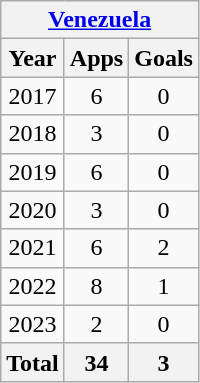<table class="wikitable" style="text-align:center">
<tr>
<th colspan=3><a href='#'>Venezuela</a></th>
</tr>
<tr>
<th>Year</th>
<th>Apps</th>
<th>Goals</th>
</tr>
<tr>
<td>2017</td>
<td>6</td>
<td>0</td>
</tr>
<tr>
<td>2018</td>
<td>3</td>
<td>0</td>
</tr>
<tr>
<td>2019</td>
<td>6</td>
<td>0</td>
</tr>
<tr>
<td>2020</td>
<td>3</td>
<td>0</td>
</tr>
<tr>
<td>2021</td>
<td>6</td>
<td>2</td>
</tr>
<tr>
<td>2022</td>
<td>8</td>
<td>1</td>
</tr>
<tr>
<td>2023</td>
<td>2</td>
<td>0</td>
</tr>
<tr>
<th>Total</th>
<th>34</th>
<th>3</th>
</tr>
</table>
